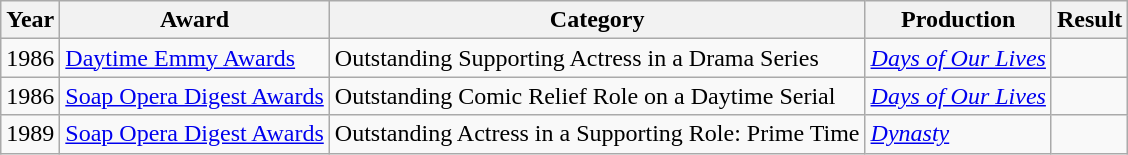<table class="wikitable sortable">
<tr>
<th>Year</th>
<th>Award</th>
<th>Category</th>
<th>Production</th>
<th>Result</th>
</tr>
<tr>
<td>1986</td>
<td><a href='#'>Daytime Emmy Awards</a></td>
<td>Outstanding Supporting Actress in a Drama Series</td>
<td><em><a href='#'>Days of Our Lives</a></em></td>
<td></td>
</tr>
<tr>
<td>1986</td>
<td><a href='#'>Soap Opera Digest Awards</a></td>
<td>Outstanding Comic Relief Role on a Daytime Serial</td>
<td><em><a href='#'>Days of Our Lives</a></em></td>
<td></td>
</tr>
<tr>
<td>1989</td>
<td><a href='#'>Soap Opera Digest Awards</a></td>
<td>Outstanding Actress in a Supporting Role: Prime Time</td>
<td><em><a href='#'>Dynasty</a></em></td>
<td></td>
</tr>
</table>
